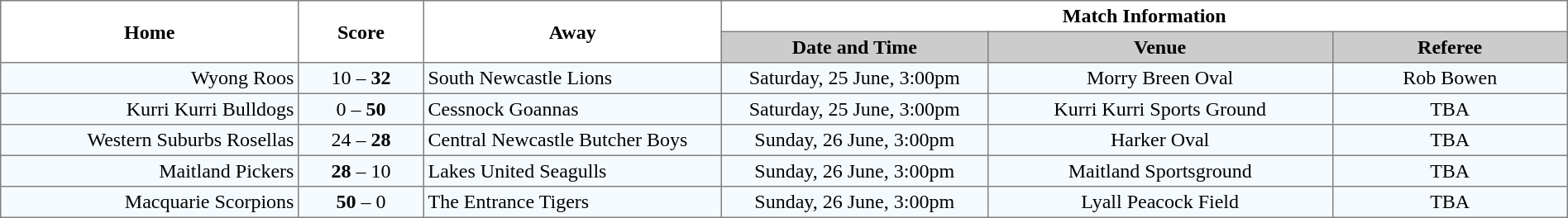<table border="1" cellpadding="3" cellspacing="0" width="100%" style="border-collapse:collapse;  text-align:center;">
<tr>
<th rowspan="2" width="19%">Home</th>
<th rowspan="2" width="8%">Score</th>
<th rowspan="2" width="19%">Away</th>
<th colspan="3">Match Information</th>
</tr>
<tr bgcolor="#CCCCCC">
<th width="17%">Date and Time</th>
<th width="22%">Venue</th>
<th width="50%">Referee</th>
</tr>
<tr style="text-align:center; background:#f5faff;">
<td align="right">Wyong Roos </td>
<td>10 – <strong>32</strong></td>
<td align="left"> South Newcastle Lions</td>
<td>Saturday, 25 June, 3:00pm</td>
<td>Morry Breen Oval</td>
<td>Rob Bowen</td>
</tr>
<tr style="text-align:center; background:#f5faff;">
<td align="right">Kurri Kurri Bulldogs </td>
<td>0 – <strong>50</strong></td>
<td align="left"> Cessnock Goannas</td>
<td>Saturday, 25 June, 3:00pm</td>
<td>Kurri Kurri Sports Ground</td>
<td>TBA</td>
</tr>
<tr style="text-align:center; background:#f5faff;">
<td align="right">Western Suburbs Rosellas </td>
<td>24 – <strong>28</strong></td>
<td align="left"> Central Newcastle Butcher Boys</td>
<td>Sunday, 26 June, 3:00pm</td>
<td>Harker Oval</td>
<td>TBA</td>
</tr>
<tr style="text-align:center; background:#f5faff;">
<td align="right">Maitland Pickers </td>
<td><strong>28</strong> – 10</td>
<td align="left"> Lakes United Seagulls</td>
<td>Sunday, 26 June, 3:00pm</td>
<td>Maitland Sportsground</td>
<td>TBA</td>
</tr>
<tr style="text-align:center; background:#f5faff;">
<td align="right">Macquarie Scorpions </td>
<td><strong>50</strong> – 0</td>
<td align="left"> The Entrance Tigers</td>
<td>Sunday, 26 June, 3:00pm</td>
<td>Lyall Peacock Field</td>
<td>TBA</td>
</tr>
</table>
